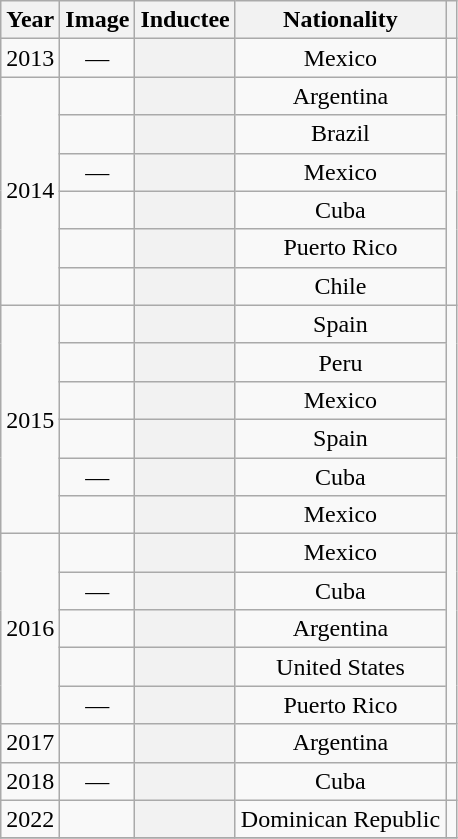<table class="wikitable plainrowheaders sortable" style="text-align:center">
<tr>
<th scope=col>Year</th>
<th scope=col class=unsortable>Image</th>
<th scope=col>Inductee</th>
<th scope=col>Nationality</th>
<th scope=col class=unsortable></th>
</tr>
<tr>
<td>2013</td>
<td>—</td>
<th scope=row style="text-align:center;"></th>
<td>Mexico</td>
<td></td>
</tr>
<tr>
<td rowspan="6">2014</td>
<td></td>
<th scope=row style="text-align:center;"></th>
<td>Argentina</td>
<td rowspan="6"></td>
</tr>
<tr>
<td></td>
<th scope=row style="text-align:center;"></th>
<td>Brazil</td>
</tr>
<tr>
<td>—</td>
<th scope=row style="text-align:center;"></th>
<td>Mexico</td>
</tr>
<tr>
<td></td>
<th scope=row style="text-align:center;"></th>
<td>Cuba</td>
</tr>
<tr>
<td></td>
<th scope=row style="text-align:center;"></th>
<td>Puerto Rico</td>
</tr>
<tr>
<td></td>
<th scope=row style="text-align:center;"></th>
<td>Chile</td>
</tr>
<tr>
<td rowspan="6">2015</td>
<td></td>
<th scope=row style="text-align:center;"></th>
<td>Spain</td>
<td rowspan="6"></td>
</tr>
<tr>
<td></td>
<th scope=row style="text-align:center;"></th>
<td>Peru</td>
</tr>
<tr>
<td></td>
<th scope=row style="text-align:center;"></th>
<td>Mexico</td>
</tr>
<tr>
<td></td>
<th scope=row style="text-align:center;"></th>
<td>Spain</td>
</tr>
<tr>
<td>—</td>
<th scope=row style="text-align:center;"></th>
<td>Cuba</td>
</tr>
<tr>
<td></td>
<th scope=row style="text-align:center;"></th>
<td>Mexico</td>
</tr>
<tr>
<td rowspan="5">2016</td>
<td></td>
<th scope=row style="text-align:center;"></th>
<td>Mexico</td>
<td rowspan="5"></td>
</tr>
<tr>
<td>—</td>
<th scope=row style="text-align:center;"></th>
<td>Cuba</td>
</tr>
<tr>
<td></td>
<th scope=row style="text-align:center;"></th>
<td>Argentina</td>
</tr>
<tr>
<td></td>
<th scope=row style="text-align:center;"></th>
<td>United States</td>
</tr>
<tr>
<td>—</td>
<th scope=row style="text-align:center;"></th>
<td>Puerto Rico</td>
</tr>
<tr>
<td>2017</td>
<td></td>
<th scope=row style="text-align:center;"></th>
<td>Argentina</td>
<td></td>
</tr>
<tr>
<td>2018</td>
<td>—</td>
<th scope=row style="text-align:center;"></th>
<td>Cuba</td>
<td></td>
</tr>
<tr>
<td>2022</td>
<td></td>
<th scope=row style="text-align:center;"></th>
<td>Dominican Republic</td>
<td></td>
</tr>
<tr>
</tr>
</table>
